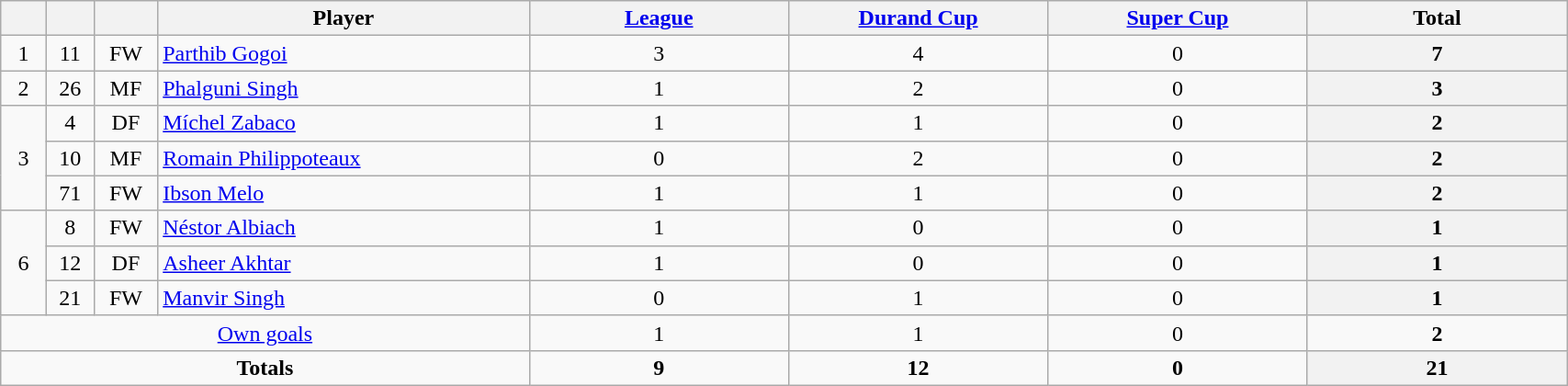<table class="wikitable sortable" style=text-align:center;width:90%>
<tr>
<th width=15></th>
<th width=15></th>
<th width=15></th>
<th width=175>Player</th>
<th width=120><a href='#'>League</a></th>
<th width=120><a href='#'>Durand Cup</a></th>
<th width=120><a href='#'>Super Cup</a></th>
<th width=120>Total</th>
</tr>
<tr>
<td>1</td>
<td>11</td>
<td>FW</td>
<td align="left"> <a href='#'>Parthib Gogoi</a></td>
<td>3</td>
<td>4</td>
<td>0</td>
<th>7</th>
</tr>
<tr>
<td rowspan="1">2</td>
<td>26</td>
<td>MF</td>
<td align="left"> <a href='#'>Phalguni Singh</a></td>
<td>1</td>
<td>2</td>
<td>0</td>
<th>3</th>
</tr>
<tr>
<td rowspan="3">3</td>
<td>4</td>
<td>DF</td>
<td align="left"> <a href='#'>Míchel Zabaco</a></td>
<td>1</td>
<td>1</td>
<td>0</td>
<th>2</th>
</tr>
<tr>
<td>10</td>
<td>MF</td>
<td align="left"> <a href='#'>Romain Philippoteaux</a></td>
<td>0</td>
<td>2</td>
<td>0</td>
<th>2</th>
</tr>
<tr>
<td>71</td>
<td>FW</td>
<td align="left"> <a href='#'>Ibson Melo</a></td>
<td>1</td>
<td>1</td>
<td>0</td>
<th>2</th>
</tr>
<tr>
<td rowspan="3">6</td>
<td>8</td>
<td>FW</td>
<td align="left"> <a href='#'>Néstor Albiach</a></td>
<td>1</td>
<td>0</td>
<td>0</td>
<th>1</th>
</tr>
<tr>
<td>12</td>
<td>DF</td>
<td align="left"> <a href='#'>Asheer Akhtar</a></td>
<td>1</td>
<td>0</td>
<td>0</td>
<th>1</th>
</tr>
<tr>
<td>21</td>
<td>FW</td>
<td align="left"> <a href='#'>Manvir Singh</a></td>
<td>0</td>
<td>1</td>
<td>0</td>
<th>1</th>
</tr>
<tr>
<td colspan=4><a href='#'>Own goals</a></td>
<td>1</td>
<td>1</td>
<td>0</td>
<td><strong>2</strong></td>
</tr>
<tr>
<td colspan="4"><strong>Totals</strong></td>
<td><strong>9</strong></td>
<td><strong>12</strong></td>
<td><strong>0</strong></td>
<th>21</th>
</tr>
</table>
